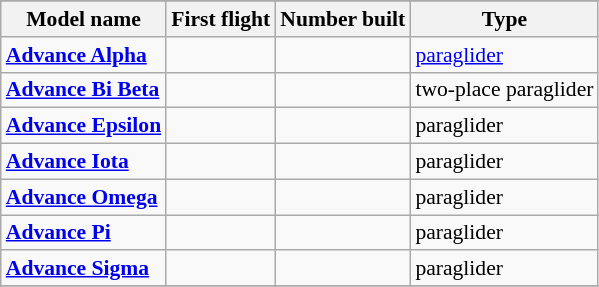<table class="wikitable" align=center style="font-size:90%;">
<tr>
</tr>
<tr style="background:#efefef;">
<th>Model name</th>
<th>First flight</th>
<th>Number built</th>
<th>Type</th>
</tr>
<tr>
<td align=left><strong><a href='#'>Advance Alpha</a></strong></td>
<td align=center></td>
<td align=center></td>
<td align=left><a href='#'>paraglider</a></td>
</tr>
<tr>
<td align=left><strong><a href='#'>Advance Bi Beta</a></strong></td>
<td align=center></td>
<td align=center></td>
<td align=left>two-place paraglider</td>
</tr>
<tr>
<td align=left><strong><a href='#'>Advance Epsilon</a></strong></td>
<td align=center></td>
<td align=center></td>
<td align=left>paraglider</td>
</tr>
<tr>
<td align=left><strong><a href='#'>Advance Iota</a></strong></td>
<td align=center></td>
<td align=center></td>
<td align=left>paraglider</td>
</tr>
<tr>
<td align=left><strong><a href='#'>Advance Omega</a></strong></td>
<td align=center></td>
<td align=center></td>
<td align=left>paraglider</td>
</tr>
<tr>
<td align=left><strong><a href='#'>Advance Pi</a></strong></td>
<td align=center></td>
<td align=center></td>
<td align=left>paraglider</td>
</tr>
<tr>
<td align=left><strong><a href='#'>Advance Sigma</a></strong></td>
<td align=center></td>
<td align=center></td>
<td align=left>paraglider</td>
</tr>
<tr>
</tr>
</table>
